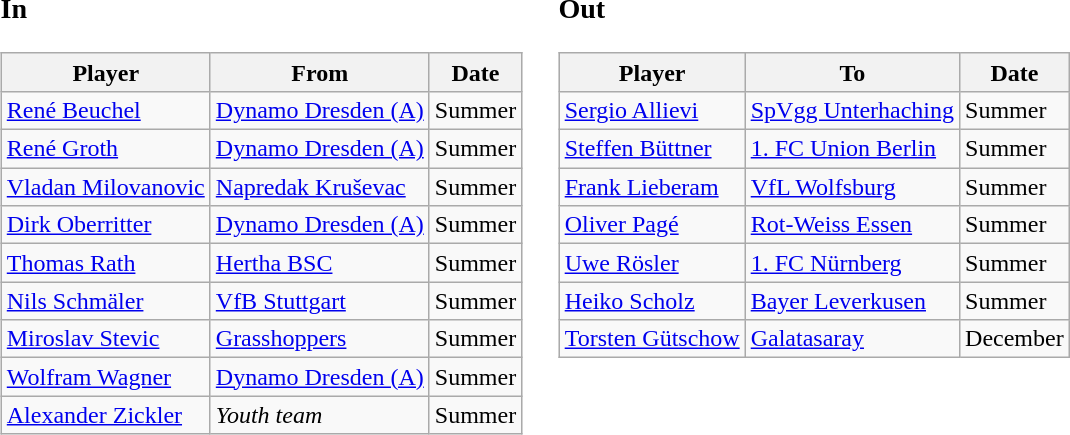<table>
<tr>
<td valign="top"><br><h3>In</h3><table class="wikitable">
<tr>
<th>Player</th>
<th>From</th>
<th>Date</th>
</tr>
<tr>
<td> <a href='#'>René Beuchel</a></td>
<td><a href='#'>Dynamo Dresden (A)</a></td>
<td>Summer</td>
</tr>
<tr>
<td> <a href='#'>René Groth</a></td>
<td><a href='#'>Dynamo Dresden (A)</a></td>
<td>Summer</td>
</tr>
<tr>
<td> <a href='#'>Vladan Milovanovic</a></td>
<td><a href='#'>Napredak Kruševac</a></td>
<td>Summer</td>
</tr>
<tr>
<td> <a href='#'>Dirk Oberritter</a></td>
<td><a href='#'>Dynamo Dresden (A)</a></td>
<td>Summer</td>
</tr>
<tr>
<td> <a href='#'>Thomas Rath</a></td>
<td><a href='#'>Hertha BSC</a></td>
<td>Summer</td>
</tr>
<tr>
<td> <a href='#'>Nils Schmäler</a></td>
<td><a href='#'>VfB Stuttgart</a></td>
<td>Summer</td>
</tr>
<tr>
<td> <a href='#'>Miroslav Stevic</a></td>
<td><a href='#'>Grasshoppers</a></td>
<td>Summer</td>
</tr>
<tr>
<td> <a href='#'>Wolfram Wagner</a></td>
<td><a href='#'>Dynamo Dresden (A)</a></td>
<td>Summer</td>
</tr>
<tr>
<td> <a href='#'>Alexander Zickler</a></td>
<td><em>Youth team</em></td>
<td>Summer</td>
</tr>
</table>
</td>
<td></td>
<td valign="top"><br><h3>Out</h3><table class="wikitable">
<tr>
<th>Player</th>
<th>To</th>
<th>Date</th>
</tr>
<tr>
<td> <a href='#'>Sergio Allievi</a></td>
<td><a href='#'>SpVgg Unterhaching</a></td>
<td>Summer</td>
</tr>
<tr>
<td> <a href='#'>Steffen Büttner</a></td>
<td><a href='#'>1. FC Union Berlin</a></td>
<td>Summer</td>
</tr>
<tr>
<td> <a href='#'>Frank Lieberam</a></td>
<td><a href='#'>VfL Wolfsburg</a></td>
<td>Summer</td>
</tr>
<tr>
<td> <a href='#'>Oliver Pagé</a></td>
<td><a href='#'>Rot-Weiss Essen</a></td>
<td>Summer</td>
</tr>
<tr>
<td> <a href='#'>Uwe Rösler</a></td>
<td><a href='#'>1. FC Nürnberg</a></td>
<td>Summer</td>
</tr>
<tr>
<td> <a href='#'>Heiko Scholz</a></td>
<td><a href='#'>Bayer Leverkusen</a></td>
<td>Summer</td>
</tr>
<tr>
<td> <a href='#'>Torsten Gütschow</a></td>
<td><a href='#'>Galatasaray</a></td>
<td>December</td>
</tr>
</table>
</td>
</tr>
</table>
